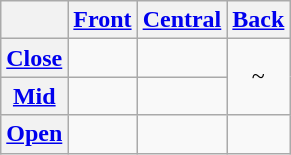<table class="wikitable" style="text-align:center;">
<tr>
<th></th>
<th><a href='#'>Front</a></th>
<th><a href='#'>Central</a></th>
<th><a href='#'>Back</a></th>
</tr>
<tr>
<th><a href='#'>Close</a></th>
<td></td>
<td></td>
<td rowspan="2"> ~ </td>
</tr>
<tr>
<th><a href='#'>Mid</a></th>
<td></td>
<td></td>
</tr>
<tr>
<th><a href='#'>Open</a></th>
<td></td>
<td></td>
<td></td>
</tr>
</table>
